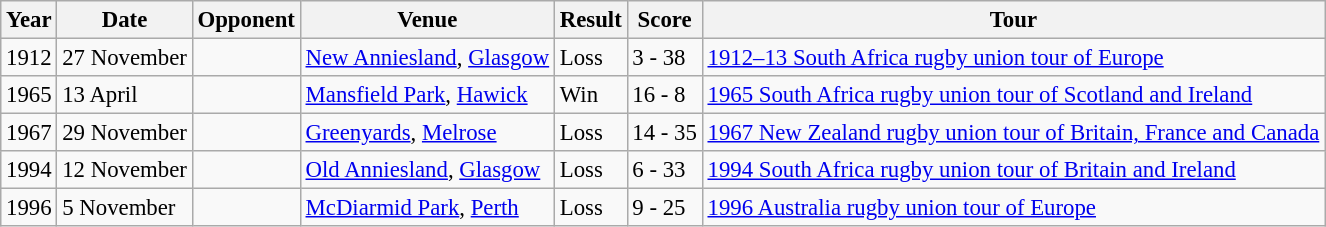<table class="wikitable" style="font-size: 95%;">
<tr>
<th>Year</th>
<th>Date</th>
<th>Opponent</th>
<th>Venue</th>
<th>Result</th>
<th>Score</th>
<th>Tour</th>
</tr>
<tr>
<td>1912</td>
<td>27 November</td>
<td></td>
<td><a href='#'>New Anniesland</a>, <a href='#'>Glasgow</a></td>
<td>Loss</td>
<td>3 - 38</td>
<td><a href='#'>1912–13 South Africa rugby union tour of Europe</a></td>
</tr>
<tr>
<td>1965</td>
<td>13 April</td>
<td></td>
<td><a href='#'>Mansfield Park</a>, <a href='#'>Hawick</a></td>
<td>Win</td>
<td>16 - 8</td>
<td><a href='#'>1965 South Africa rugby union tour of Scotland and Ireland</a></td>
</tr>
<tr>
<td>1967</td>
<td>29 November</td>
<td></td>
<td><a href='#'>Greenyards</a>, <a href='#'>Melrose</a></td>
<td>Loss</td>
<td>14 - 35</td>
<td><a href='#'>1967 New Zealand rugby union tour of Britain, France and Canada</a></td>
</tr>
<tr>
<td>1994</td>
<td>12 November</td>
<td></td>
<td><a href='#'>Old Anniesland</a>, <a href='#'>Glasgow</a></td>
<td>Loss</td>
<td>6 - 33</td>
<td><a href='#'>1994 South Africa rugby union tour of Britain and Ireland</a></td>
</tr>
<tr>
<td>1996</td>
<td>5 November</td>
<td></td>
<td><a href='#'>McDiarmid Park</a>, <a href='#'>Perth</a></td>
<td>Loss</td>
<td>9 - 25</td>
<td><a href='#'>1996 Australia rugby union tour of Europe</a></td>
</tr>
</table>
